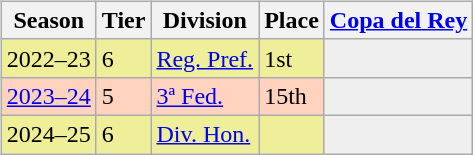<table>
<tr>
<td valign="top" width=0%><br><table class="wikitable">
<tr style="background:#f0f6fa;">
<th>Season</th>
<th>Tier</th>
<th>Division</th>
<th>Place</th>
<th><a href='#'>Copa del Rey</a></th>
</tr>
<tr>
<td style="background:#EFEF99;">2022–23</td>
<td style="background:#EFEF99;">6</td>
<td style="background:#EFEF99;"><a href='#'>Reg. Pref.</a></td>
<td style="background:#EFEF99;">1st</td>
<th style="background:#efefef;"></th>
</tr>
<tr>
<td style="background:#FFD3BD;"><a href='#'>2023–24</a></td>
<td style="background:#FFD3BD;">5</td>
<td style="background:#FFD3BD;"><a href='#'>3ª Fed.</a></td>
<td style="background:#FFD3BD;">15th</td>
<td style="background:#efefef;"></td>
</tr>
<tr>
<td style="background:#EFEF99;">2024–25</td>
<td style="background:#EFEF99;">6</td>
<td style="background:#EFEF99;"><a href='#'>Div. Hon.</a></td>
<td style="background:#EFEF99;"></td>
<th style="background:#efefef;"></th>
</tr>
</table>
</td>
</tr>
</table>
